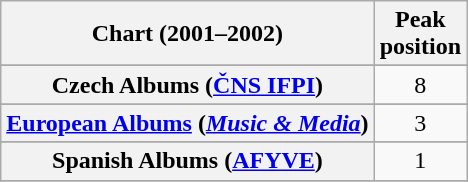<table class="wikitable sortable plainrowheaders" style="text-align:center">
<tr>
<th scope="col">Chart (2001–2002)</th>
<th scope="col">Peak<br>position</th>
</tr>
<tr>
</tr>
<tr>
</tr>
<tr>
</tr>
<tr>
</tr>
<tr>
</tr>
<tr>
<th scope="row">Czech Albums (<a href='#'>ČNS IFPI</a>)</th>
<td>8</td>
</tr>
<tr>
</tr>
<tr>
</tr>
<tr>
<th scope="row"><a href='#'>European Albums</a> (<em><a href='#'>Music & Media</a></em>)</th>
<td>3</td>
</tr>
<tr>
</tr>
<tr>
</tr>
<tr>
</tr>
<tr>
</tr>
<tr>
</tr>
<tr>
</tr>
<tr>
</tr>
<tr>
<th scope="row">Spanish Albums (<a href='#'>AFYVE</a>)</th>
<td>1</td>
</tr>
<tr>
</tr>
<tr>
</tr>
<tr>
</tr>
<tr>
</tr>
<tr>
</tr>
<tr>
</tr>
</table>
